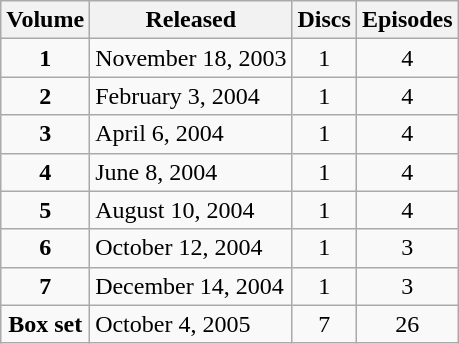<table class="wikitable">
<tr>
<th>Volume</th>
<th>Released</th>
<th>Discs</th>
<th>Episodes</th>
</tr>
<tr>
<td align=center><strong>1</strong></td>
<td>November 18, 2003</td>
<td align=center>1</td>
<td align=center>4</td>
</tr>
<tr>
<td align=center><strong>2</strong></td>
<td>February 3, 2004</td>
<td align=center>1</td>
<td align=center>4</td>
</tr>
<tr>
<td align=center><strong>3</strong></td>
<td>April 6, 2004</td>
<td align=center>1</td>
<td align=center>4</td>
</tr>
<tr>
<td align=center><strong>4</strong></td>
<td>June 8, 2004</td>
<td align=center>1</td>
<td align=center>4</td>
</tr>
<tr>
<td align=center><strong>5</strong></td>
<td>August 10, 2004</td>
<td align=center>1</td>
<td align=center>4</td>
</tr>
<tr>
<td align=center><strong>6</strong></td>
<td>October 12, 2004</td>
<td align=center>1</td>
<td align=center>3</td>
</tr>
<tr>
<td align=center><strong>7</strong></td>
<td>December 14, 2004</td>
<td align=center>1</td>
<td align=center>3</td>
</tr>
<tr>
<td align=center><strong>Box set</strong></td>
<td>October 4, 2005</td>
<td align=center>7</td>
<td align=center>26</td>
</tr>
</table>
